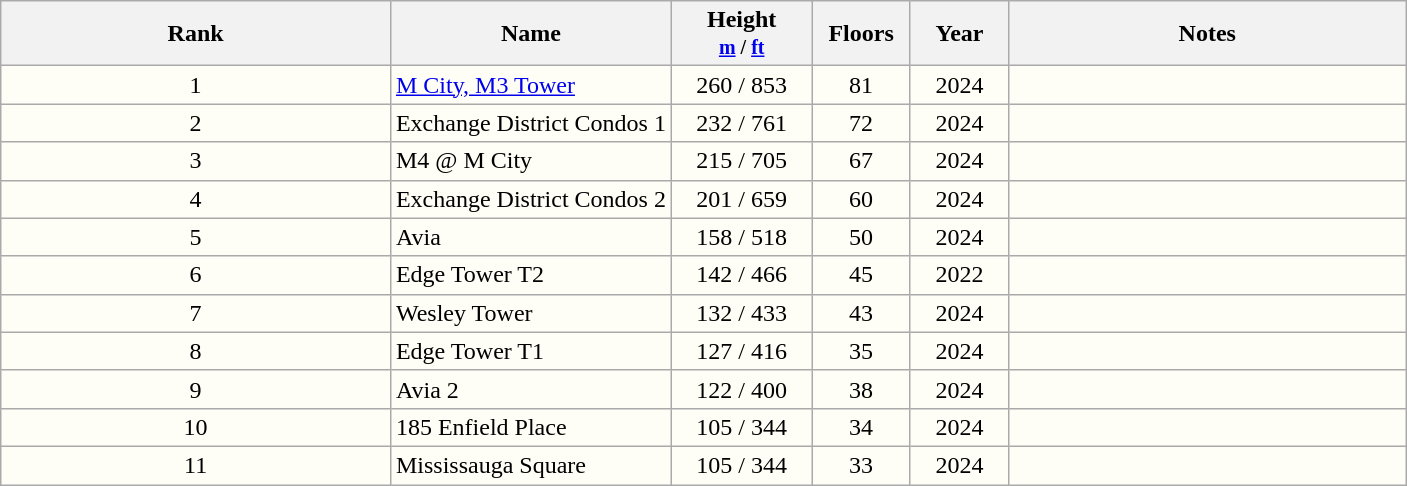<table class="wikitable sortable" style="background:#fefef6">
<tr>
<th>Rank</th>
<th scope="col" style="width:20%;">Name</th>
<th scope="col" style="width:10%;">Height<br><small><a href='#'>m</a> / <a href='#'>ft</a> </small></th>
<th scope="col" style="width:7%;">Floors</th>
<th scope="col" style="width:7%;">Year</th>
<th class="unsortable">Notes</th>
</tr>
<tr>
<td align=center>1</td>
<td><a href='#'>M City, M3 Tower</a></td>
<td align=center>260 / 853</td>
<td align=center>81</td>
<td align=center>2024</td>
<td></td>
</tr>
<tr>
<td style="text-align:center;">2</td>
<td>Exchange District Condos 1</td>
<td style="text-align:center;">232 / 761</td>
<td style="text-align:center;">72</td>
<td style="text-align:center;">2024</td>
<td></td>
</tr>
<tr>
<td style="text-align:center;">3</td>
<td>M4 @ M City</td>
<td style="text-align:center;">215 / 705</td>
<td style="text-align:center;">67</td>
<td style="text-align:center;">2024</td>
<td></td>
</tr>
<tr>
<td style="text-align:center;">4</td>
<td>Exchange District Condos 2</td>
<td style="text-align:center;">201 / 659</td>
<td style="text-align:center;">60</td>
<td style="text-align:center;">2024</td>
<td></td>
</tr>
<tr>
<td style="text-align:center;">5</td>
<td>Avia</td>
<td style="text-align:center;">158 / 518</td>
<td style="text-align:center;">50</td>
<td style="text-align:center;">2024</td>
<td></td>
</tr>
<tr>
<td style="text-align:center;">6</td>
<td>Edge Tower T2</td>
<td style="text-align:center;">142 / 466</td>
<td style="text-align:center;">45</td>
<td style="text-align:center;">2022</td>
<td></td>
</tr>
<tr>
<td style="text-align:center;">7</td>
<td>Wesley Tower</td>
<td style="text-align:center;">132 / 433</td>
<td style="text-align:center;">43</td>
<td style="text-align:center;">2024</td>
<td></td>
</tr>
<tr>
<td style="text-align:center;">8</td>
<td>Edge Tower T1</td>
<td style="text-align:center;">127 / 416</td>
<td style="text-align:center;">35</td>
<td style="text-align:center;">2024</td>
<td></td>
</tr>
<tr>
<td style="text-align:center;">9</td>
<td>Avia 2</td>
<td style="text-align:center;">122 / 400</td>
<td style="text-align:center;">38</td>
<td style="text-align:center;">2024</td>
<td></td>
</tr>
<tr>
<td style="text-align:center;">10</td>
<td>185 Enfield Place</td>
<td style="text-align:center;">105 / 344</td>
<td style="text-align:center;">34</td>
<td style="text-align:center;">2024</td>
<td></td>
</tr>
<tr>
<td style="text-align:center;">11</td>
<td>Mississauga Square</td>
<td style="text-align:center;">105 / 344</td>
<td style="text-align:center;">33</td>
<td style="text-align:center;">2024</td>
<td></td>
</tr>
</table>
